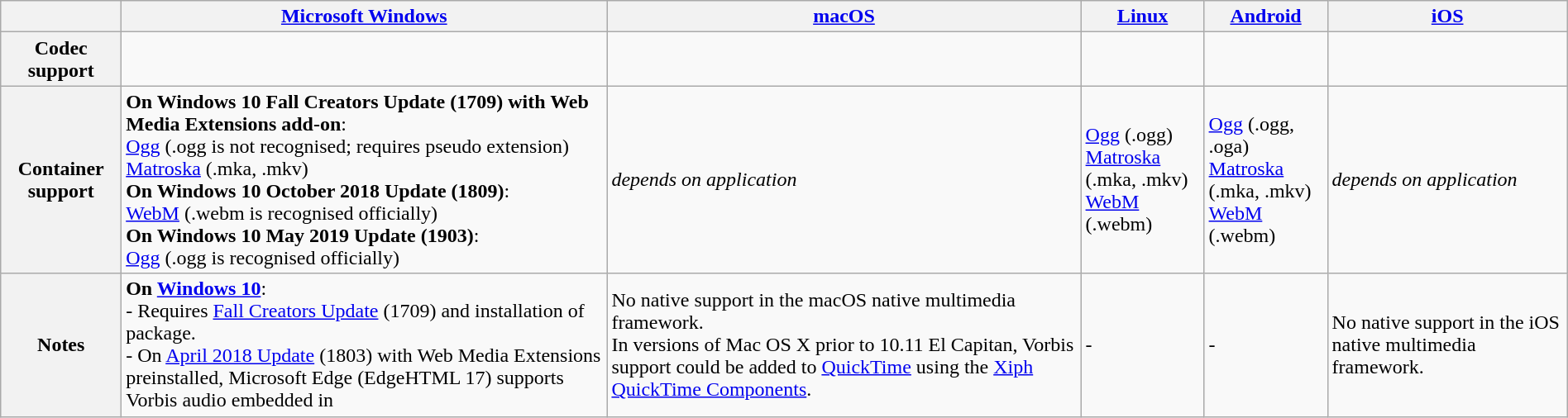<table class="wikitable" style="width: 100%;">
<tr>
<th scope="row"></th>
<th><a href='#'>Microsoft Windows</a></th>
<th><a href='#'>macOS</a></th>
<th><a href='#'>Linux</a></th>
<th><a href='#'>Android</a></th>
<th><a href='#'>iOS</a></th>
</tr>
<tr>
<th scope="row">Codec support</th>
<td></td>
<td></td>
<td></td>
<td></td>
<td></td>
</tr>
<tr>
<th scope="row">Container support</th>
<td><strong>On Windows 10 Fall Creators Update (1709) with Web Media Extensions add-on</strong>: <br> <a href='#'>Ogg</a> (.ogg is not recognised; requires pseudo extension) <br> <a href='#'>Matroska</a> (.mka, .mkv) <br> <strong>On Windows 10 October 2018 Update (1809)</strong>: <br> <a href='#'>WebM</a> (.webm is recognised officially) <br> <strong>On Windows 10 May 2019 Update (1903)</strong>:<br> <a href='#'>Ogg</a> (.ogg is recognised officially)</td>
<td><em>depends on application</em></td>
<td><a href='#'>Ogg</a> (.ogg) <br> <a href='#'>Matroska</a> (.mka, .mkv) <br> <a href='#'>WebM</a> (.webm)</td>
<td><a href='#'>Ogg</a> (.ogg, .oga) <br> <a href='#'>Matroska</a> (.mka, .mkv) <br> <a href='#'>WebM</a> (.webm)</td>
<td><em>depends on application</em></td>
</tr>
<tr>
<th scope="row">Notes</th>
<td><strong>On <a href='#'>Windows 10</a></strong>: <br> - Requires <a href='#'>Fall Creators Update</a> (1709) and installation of  package. <br> - On <a href='#'>April 2018 Update</a> (1803) with Web Media Extensions preinstalled, Microsoft Edge (EdgeHTML 17) supports Vorbis audio embedded in <audio> tags. <br> - Supported on <a href='#'>Universal Windows Platform</a> apps (<a href='#'>Groove Music</a>, <a href='#'>Microsoft Movies & TV</a>). Unsupported on <a href='#'>Windows Media Player</a>. <br> - Up till October 2018 update (1809), the filename extension .ogg was not recognised. (substitute with a pseudo file extension such as .m4a) <br><br> <strong>On <a href='#'>Windows 8.1</a> and older</strong>: <br> - Requires installation of a third-party multimedia framework, <a href='#'>LAV Filters</a>.</td>
<td>No native support in the macOS native multimedia framework. <br> In versions of Mac OS X prior to 10.11 El Capitan, Vorbis support could be added to <a href='#'>QuickTime</a> using the <a href='#'>Xiph QuickTime Components</a>.</td>
<td>-</td>
<td>-</td>
<td>No native support in the iOS native multimedia framework.</td>
</tr>
</table>
